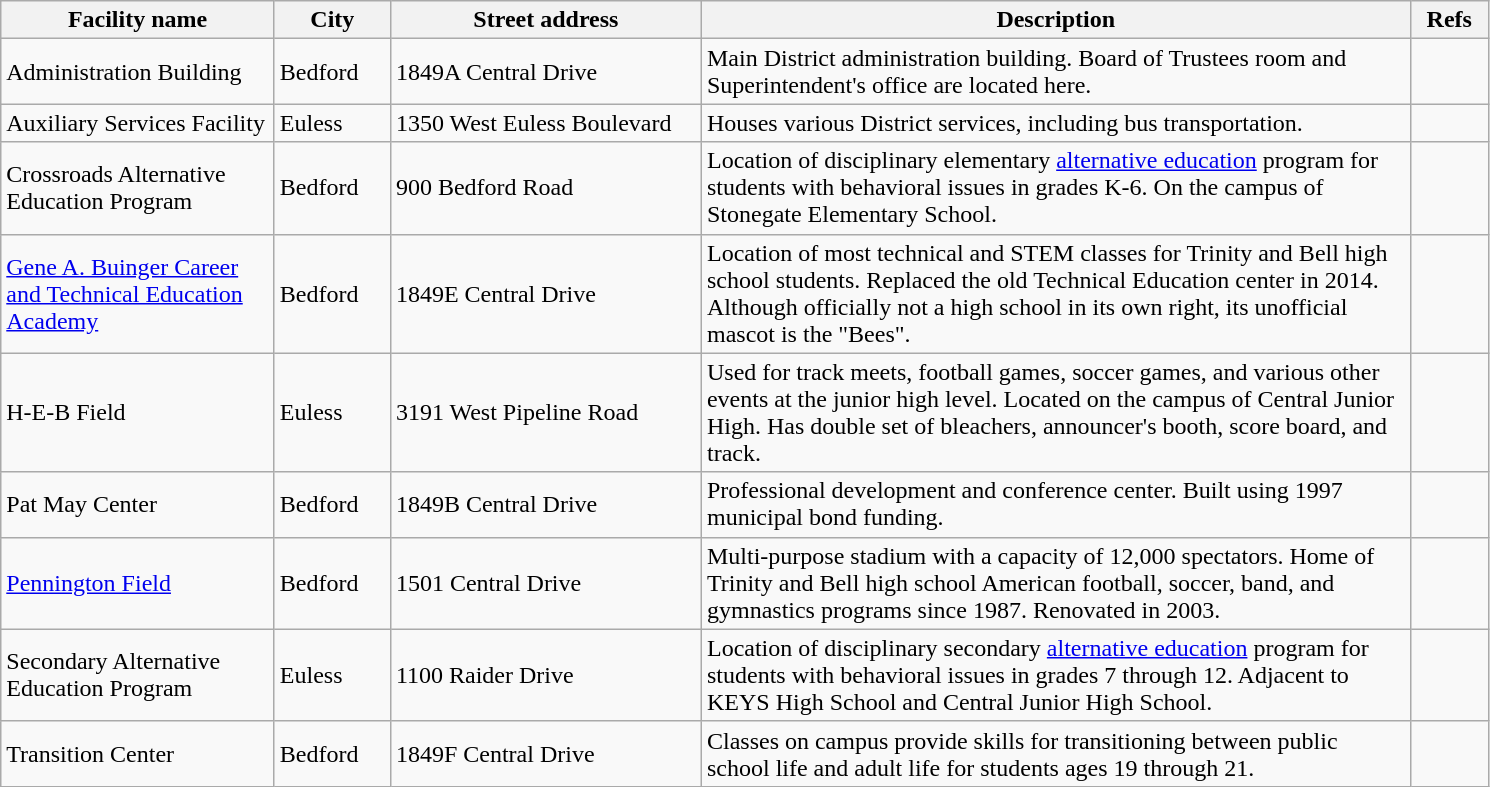<table class="wikitable">
<tr>
<th scope="col" style="width: 175px;">Facility name</th>
<th scope="col" style="width: 70px;">City</th>
<th scope="col" style="width: 200px;">Street address</th>
<th scope="col" style="width: 465px;">Description</th>
<th scope="col" style="width: 45px;">Refs</th>
</tr>
<tr>
<td>Administration Building</td>
<td>Bedford</td>
<td>1849A Central Drive</td>
<td>Main District administration building. Board of Trustees room and Superintendent's office are located here.</td>
<td></td>
</tr>
<tr>
<td>Auxiliary Services Facility</td>
<td>Euless</td>
<td>1350 West Euless Boulevard</td>
<td>Houses various District services, including bus transportation.</td>
<td></td>
</tr>
<tr>
<td>Crossroads Alternative Education Program</td>
<td>Bedford</td>
<td>900 Bedford Road</td>
<td>Location of disciplinary elementary <a href='#'>alternative education</a> program for students with behavioral issues in grades K-6. On the campus of Stonegate Elementary School.</td>
<td></td>
</tr>
<tr>
<td><a href='#'>Gene A. Buinger Career and Technical Education Academy</a></td>
<td>Bedford</td>
<td>1849E Central Drive</td>
<td>Location of most technical and STEM classes for Trinity and Bell high school students. Replaced the old Technical Education center in 2014. Although officially not a high school in its own right, its unofficial mascot is the "Bees".</td>
<td></td>
</tr>
<tr>
<td>H-E-B Field</td>
<td>Euless</td>
<td>3191 West Pipeline Road</td>
<td>Used for track meets, football games, soccer games, and various other events at the junior high level. Located on the campus of Central Junior High. Has double set of bleachers, announcer's booth, score board, and track.</td>
<td></td>
</tr>
<tr>
<td>Pat May Center</td>
<td>Bedford</td>
<td>1849B Central Drive</td>
<td>Professional development and conference center. Built using 1997 municipal bond funding.</td>
<td></td>
</tr>
<tr>
<td><a href='#'>Pennington Field</a></td>
<td>Bedford</td>
<td>1501 Central Drive</td>
<td>Multi-purpose stadium with a capacity of 12,000 spectators. Home of Trinity and Bell high school American football, soccer, band, and gymnastics programs since 1987. Renovated in 2003.</td>
<td></td>
</tr>
<tr>
<td>Secondary Alternative Education Program</td>
<td>Euless</td>
<td>1100 Raider Drive</td>
<td>Location of disciplinary secondary <a href='#'>alternative education</a> program for students with behavioral issues in grades 7 through 12. Adjacent to KEYS High School and Central Junior High School.</td>
<td></td>
</tr>
<tr>
<td>Transition Center</td>
<td>Bedford</td>
<td>1849F Central Drive</td>
<td>Classes on campus provide skills for transitioning between public school life and adult life for students ages 19 through 21.</td>
<td></td>
</tr>
</table>
